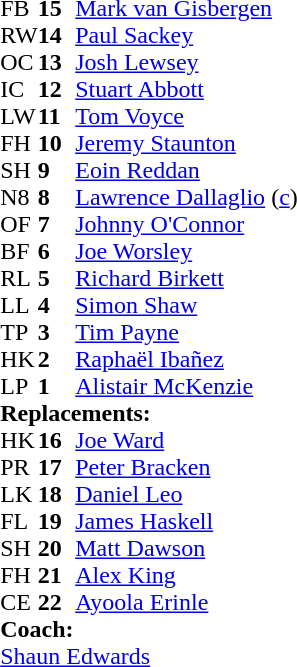<table cellspacing="0" cellpadding="0" align="center">
<tr>
<th width="25"></th>
<th width="25"></th>
</tr>
<tr>
<td>FB</td>
<td><strong>15</strong></td>
<td> <a href='#'>Mark van Gisbergen</a></td>
</tr>
<tr>
<td>RW</td>
<td><strong>14</strong></td>
<td> <a href='#'>Paul Sackey</a></td>
</tr>
<tr>
<td>OC</td>
<td><strong>13</strong></td>
<td> <a href='#'>Josh Lewsey</a></td>
</tr>
<tr>
<td>IC</td>
<td><strong>12</strong></td>
<td> <a href='#'>Stuart Abbott</a></td>
</tr>
<tr>
<td>LW</td>
<td><strong>11</strong></td>
<td> <a href='#'>Tom Voyce</a></td>
</tr>
<tr>
<td>FH</td>
<td><strong>10</strong></td>
<td> <a href='#'>Jeremy Staunton</a></td>
<td></td>
<td></td>
</tr>
<tr>
<td>SH</td>
<td><strong>9</strong></td>
<td> <a href='#'>Eoin Reddan</a></td>
<td></td>
<td></td>
</tr>
<tr>
<td>N8</td>
<td><strong>8</strong></td>
<td> <a href='#'>Lawrence Dallaglio</a> (<a href='#'>c</a>)</td>
</tr>
<tr>
<td>OF</td>
<td><strong>7</strong></td>
<td> <a href='#'>Johnny O'Connor</a></td>
<td></td>
<td></td>
</tr>
<tr>
<td>BF</td>
<td><strong>6</strong></td>
<td> <a href='#'>Joe Worsley</a></td>
<td></td>
<td></td>
</tr>
<tr>
<td>RL</td>
<td><strong>5</strong></td>
<td> <a href='#'>Richard Birkett</a></td>
</tr>
<tr>
<td>LL</td>
<td><strong>4</strong></td>
<td> <a href='#'>Simon Shaw</a></td>
</tr>
<tr>
<td>TP</td>
<td><strong>3</strong></td>
<td> <a href='#'>Tim Payne</a></td>
</tr>
<tr>
<td>HK</td>
<td><strong>2</strong></td>
<td> <a href='#'>Raphaël Ibañez</a></td>
<td></td>
<td></td>
</tr>
<tr>
<td>LP</td>
<td><strong>1</strong></td>
<td> <a href='#'>Alistair McKenzie</a></td>
<td></td>
</tr>
<tr>
<td colspan="3"><strong>Replacements:</strong></td>
</tr>
<tr>
<td>HK</td>
<td><strong>16</strong></td>
<td> <a href='#'>Joe Ward</a></td>
<td></td>
<td></td>
</tr>
<tr>
<td>PR</td>
<td><strong>17</strong></td>
<td> <a href='#'>Peter Bracken</a></td>
<td></td>
<td></td>
<td></td>
</tr>
<tr>
<td>LK</td>
<td><strong>18</strong></td>
<td> <a href='#'>Daniel Leo</a></td>
<td></td>
<td></td>
<td></td>
</tr>
<tr>
<td>FL</td>
<td><strong>19</strong></td>
<td> <a href='#'>James Haskell</a></td>
<td></td>
<td></td>
</tr>
<tr>
<td>SH</td>
<td><strong>20</strong></td>
<td> <a href='#'>Matt Dawson</a></td>
<td></td>
<td></td>
</tr>
<tr>
<td>FH</td>
<td><strong>21</strong></td>
<td> <a href='#'>Alex King</a></td>
<td></td>
<td></td>
</tr>
<tr>
<td>CE</td>
<td><strong>22</strong></td>
<td> <a href='#'>Ayoola Erinle</a></td>
</tr>
<tr>
<td colspan="3"><strong>Coach:</strong></td>
</tr>
<tr>
<td colspan="3"> <a href='#'>Shaun Edwards</a></td>
</tr>
</table>
